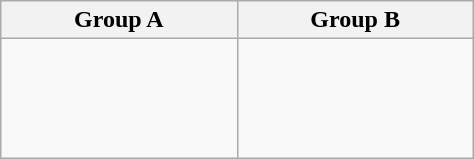<table class="wikitable" width=25%>
<tr>
<th width=50%>Group A</th>
<th width=50%>Group B</th>
</tr>
<tr>
<td valign=top><br><br>
<br>
</td>
<td valign=top><br><br>
<br>
<br>
</td>
</tr>
</table>
